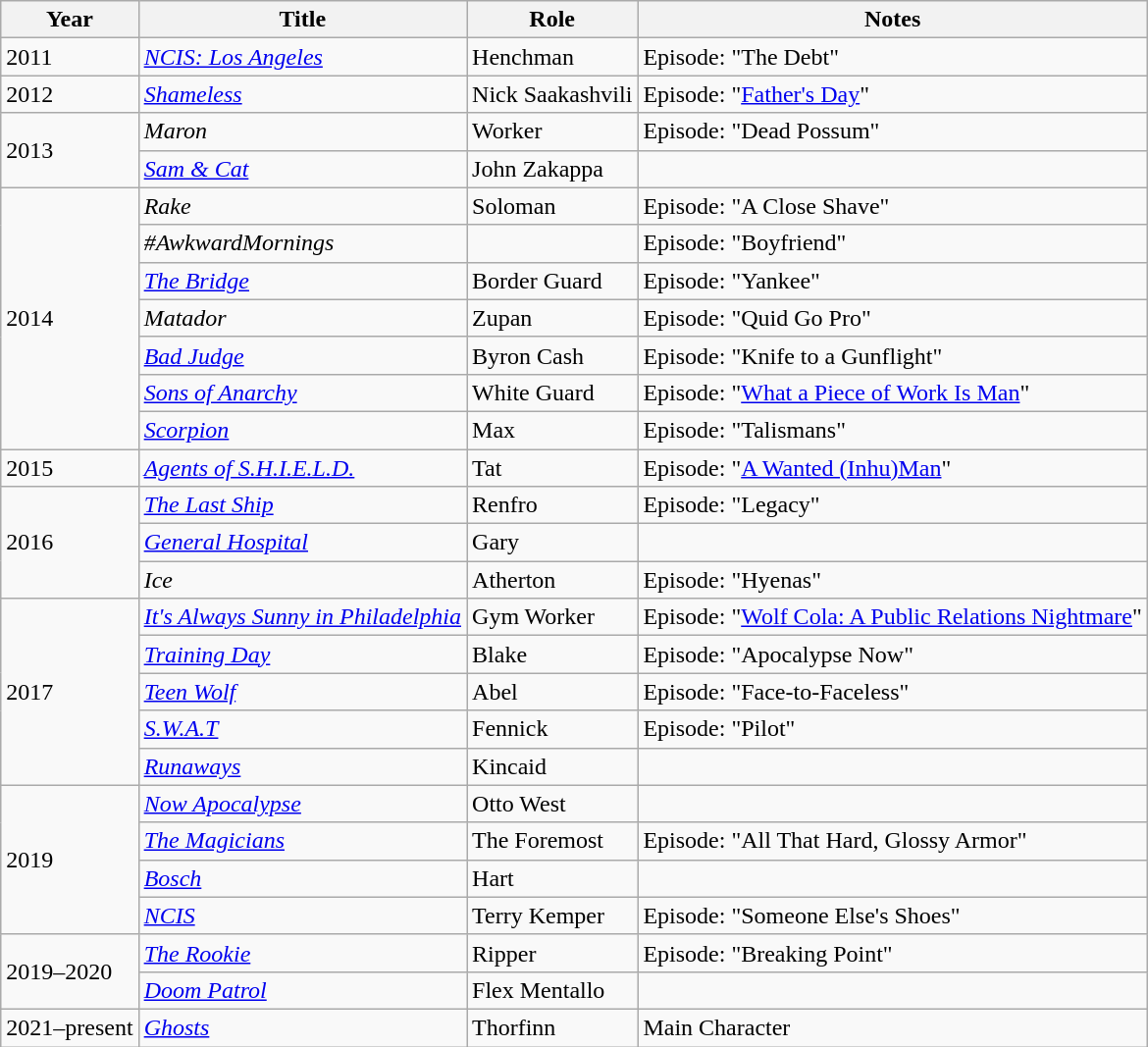<table class="wikitable">
<tr>
<th>Year</th>
<th>Title</th>
<th>Role</th>
<th>Notes</th>
</tr>
<tr>
<td>2011</td>
<td><em><a href='#'>NCIS: Los Angeles</a></em></td>
<td>Henchman</td>
<td>Episode: "The Debt"</td>
</tr>
<tr>
<td>2012</td>
<td><em><a href='#'>Shameless</a></em></td>
<td>Nick Saakashvili</td>
<td>Episode: "<a href='#'>Father's Day</a>"</td>
</tr>
<tr>
<td rowspan="2">2013</td>
<td><em>Maron</em></td>
<td>Worker</td>
<td>Episode: "Dead Possum"</td>
</tr>
<tr>
<td><em><a href='#'>Sam & Cat</a></em></td>
<td>John Zakappa</td>
<td></td>
</tr>
<tr>
<td rowspan="7">2014</td>
<td><em>Rake</em></td>
<td>Soloman</td>
<td>Episode: "A Close Shave"</td>
</tr>
<tr>
<td><em>#AwkwardMornings</em></td>
<td></td>
<td>Episode: "Boyfriend"</td>
</tr>
<tr>
<td><em><a href='#'>The Bridge</a></em></td>
<td>Border Guard</td>
<td>Episode: "Yankee"</td>
</tr>
<tr>
<td><em>Matador</em></td>
<td>Zupan</td>
<td>Episode: "Quid Go Pro"</td>
</tr>
<tr>
<td><em><a href='#'>Bad Judge</a></em></td>
<td>Byron Cash</td>
<td>Episode: "Knife to a Gunflight"</td>
</tr>
<tr>
<td><em><a href='#'>Sons of Anarchy</a></em></td>
<td>White Guard</td>
<td>Episode: "<a href='#'>What a Piece of Work Is Man</a>"</td>
</tr>
<tr>
<td><em><a href='#'>Scorpion</a></em></td>
<td>Max</td>
<td>Episode: "Talismans"</td>
</tr>
<tr>
<td>2015</td>
<td><em><a href='#'>Agents of S.H.I.E.L.D.</a></em></td>
<td>Tat</td>
<td>Episode: "<a href='#'>A Wanted (Inhu)Man</a>"</td>
</tr>
<tr>
<td rowspan="3">2016</td>
<td><em><a href='#'>The Last Ship</a></em></td>
<td>Renfro</td>
<td>Episode: "Legacy"</td>
</tr>
<tr>
<td><em><a href='#'>General Hospital</a></em></td>
<td>Gary</td>
<td></td>
</tr>
<tr>
<td><em>Ice</em></td>
<td>Atherton</td>
<td>Episode: "Hyenas"</td>
</tr>
<tr>
<td rowspan="5">2017</td>
<td><em><a href='#'>It's Always Sunny in Philadelphia</a></em></td>
<td>Gym Worker</td>
<td>Episode: "<a href='#'>Wolf Cola: A Public Relations Nightmare</a>"</td>
</tr>
<tr>
<td><em><a href='#'>Training Day</a></em></td>
<td>Blake</td>
<td>Episode: "Apocalypse Now"</td>
</tr>
<tr>
<td><em><a href='#'>Teen Wolf</a></em></td>
<td>Abel</td>
<td>Episode: "Face-to-Faceless"</td>
</tr>
<tr>
<td><em><a href='#'>S.W.A.T</a></em></td>
<td>Fennick</td>
<td>Episode: "Pilot"</td>
</tr>
<tr>
<td><em><a href='#'>Runaways</a></em></td>
<td>Kincaid</td>
<td></td>
</tr>
<tr>
<td rowspan="4">2019</td>
<td><em><a href='#'>Now Apocalypse</a></em></td>
<td>Otto West</td>
<td></td>
</tr>
<tr>
<td><em><a href='#'>The Magicians</a></em></td>
<td>The Foremost</td>
<td>Episode: "All That Hard, Glossy Armor"</td>
</tr>
<tr>
<td><em><a href='#'>Bosch</a></em></td>
<td>Hart</td>
<td></td>
</tr>
<tr>
<td><em><a href='#'>NCIS</a></em></td>
<td>Terry Kemper</td>
<td>Episode: "Someone Else's Shoes"</td>
</tr>
<tr>
<td rowspan="2">2019–2020</td>
<td><em><a href='#'>The Rookie</a></em></td>
<td>Ripper</td>
<td>Episode: "Breaking Point"</td>
</tr>
<tr>
<td><em><a href='#'>Doom Patrol</a></em></td>
<td>Flex Mentallo</td>
<td></td>
</tr>
<tr>
<td>2021–present</td>
<td><em><a href='#'>Ghosts</a></em></td>
<td>Thorfinn</td>
<td>Main Character</td>
</tr>
</table>
